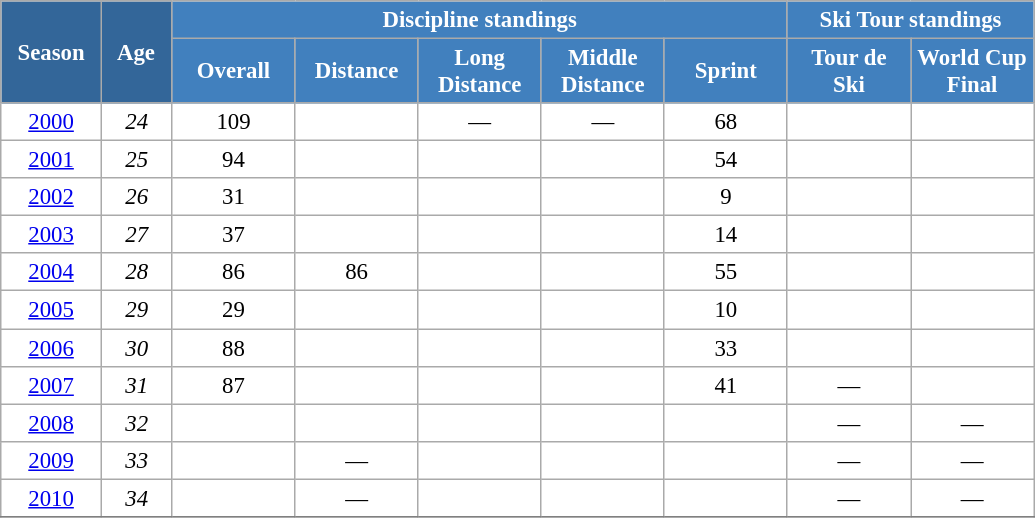<table class="wikitable" style="font-size:95%; text-align:center; border:grey solid 1px; border-collapse:collapse; background:#ffffff;">
<tr>
<th style="background-color:#369; color:white; width:60px;" rowspan="2"> Season </th>
<th style="background-color:#369; color:white; width:40px;" rowspan="2"> Age </th>
<th style="background-color:#4180be; color:white;" colspan="5">Discipline standings</th>
<th style="background-color:#4180be; color:white;" colspan="2">Ski Tour standings</th>
</tr>
<tr>
<th style="background-color:#4180be; color:white; width:75px;">Overall</th>
<th style="background-color:#4180be; color:white; width:75px;">Distance</th>
<th style="background-color:#4180be; color:white; width:75px;">Long Distance</th>
<th style="background-color:#4180be; color:white; width:75px;">Middle Distance</th>
<th style="background-color:#4180be; color:white; width:75px;">Sprint</th>
<th style="background-color:#4180be; color:white; width:75px;">Tour de<br>Ski</th>
<th style="background-color:#4180be; color:white; width:75px;">World Cup<br>Final</th>
</tr>
<tr>
<td><a href='#'>2000</a></td>
<td><em>24</em></td>
<td>109</td>
<td></td>
<td>—</td>
<td>—</td>
<td>68</td>
<td></td>
<td></td>
</tr>
<tr>
<td><a href='#'>2001</a></td>
<td><em>25</em></td>
<td>94</td>
<td></td>
<td></td>
<td></td>
<td>54</td>
<td></td>
<td></td>
</tr>
<tr>
<td><a href='#'>2002</a></td>
<td><em>26</em></td>
<td>31</td>
<td></td>
<td></td>
<td></td>
<td>9</td>
<td></td>
<td></td>
</tr>
<tr>
<td><a href='#'>2003</a></td>
<td><em>27</em></td>
<td>37</td>
<td></td>
<td></td>
<td></td>
<td>14</td>
<td></td>
<td></td>
</tr>
<tr>
<td><a href='#'>2004</a></td>
<td><em>28</em></td>
<td>86</td>
<td>86</td>
<td></td>
<td></td>
<td>55</td>
<td></td>
<td></td>
</tr>
<tr>
<td><a href='#'>2005</a></td>
<td><em>29</em></td>
<td>29</td>
<td></td>
<td></td>
<td></td>
<td>10</td>
<td></td>
<td></td>
</tr>
<tr>
<td><a href='#'>2006</a></td>
<td><em>30</em></td>
<td>88</td>
<td></td>
<td></td>
<td></td>
<td>33</td>
<td></td>
<td></td>
</tr>
<tr>
<td><a href='#'>2007</a></td>
<td><em>31</em></td>
<td>87</td>
<td></td>
<td></td>
<td></td>
<td>41</td>
<td>—</td>
<td></td>
</tr>
<tr>
<td><a href='#'>2008</a></td>
<td><em>32</em></td>
<td></td>
<td></td>
<td></td>
<td></td>
<td></td>
<td>—</td>
<td>—</td>
</tr>
<tr>
<td><a href='#'>2009</a></td>
<td><em>33</em></td>
<td></td>
<td>—</td>
<td></td>
<td></td>
<td></td>
<td>—</td>
<td>—</td>
</tr>
<tr>
<td><a href='#'>2010</a></td>
<td><em>34</em></td>
<td></td>
<td>—</td>
<td></td>
<td></td>
<td></td>
<td>—</td>
<td>—</td>
</tr>
<tr>
</tr>
</table>
